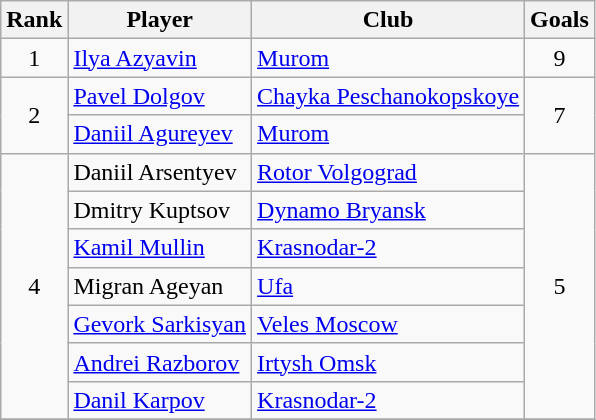<table class="wikitable" style="text-align:center">
<tr>
<th>Rank</th>
<th>Player</th>
<th>Club</th>
<th>Goals</th>
</tr>
<tr>
<td>1</td>
<td style="text-align: left;"><a href='#'>Ilya Azyavin</a></td>
<td style="text-align: left;"><a href='#'>Murom</a></td>
<td>9</td>
</tr>
<tr>
<td rowspan="2">2</td>
<td style="text-align: left;"><a href='#'>Pavel Dolgov</a></td>
<td style="text-align: left;"><a href='#'>Chayka Peschanokopskoye</a></td>
<td rowspan="2">7</td>
</tr>
<tr>
<td style="text-align: left;"><a href='#'>Daniil Agureyev</a></td>
<td style="text-align: left;"><a href='#'>Murom</a></td>
</tr>
<tr>
<td rowspan="7">4</td>
<td style="text-align: left;">Daniil Arsentyev</td>
<td style="text-align: left;"><a href='#'>Rotor Volgograd</a></td>
<td rowspan="7">5</td>
</tr>
<tr>
<td style="text-align: left;">Dmitry Kuptsov</td>
<td style="text-align: left;"><a href='#'>Dynamo Bryansk</a></td>
</tr>
<tr>
<td style="text-align: left;"><a href='#'>Kamil Mullin</a></td>
<td style="text-align: left;"><a href='#'>Krasnodar-2</a></td>
</tr>
<tr>
<td style="text-align: left;">Migran Ageyan</td>
<td style="text-align: left;"><a href='#'>Ufa</a></td>
</tr>
<tr>
<td style="text-align: left;"><a href='#'>Gevork Sarkisyan</a></td>
<td style="text-align: left;"><a href='#'>Veles Moscow</a></td>
</tr>
<tr>
<td style="text-align: left;"><a href='#'>Andrei Razborov</a></td>
<td style="text-align: left;"><a href='#'>Irtysh Omsk</a></td>
</tr>
<tr>
<td style="text-align: left;"><a href='#'>Danil Karpov</a></td>
<td style="text-align: left;"><a href='#'>Krasnodar-2</a></td>
</tr>
<tr>
</tr>
</table>
